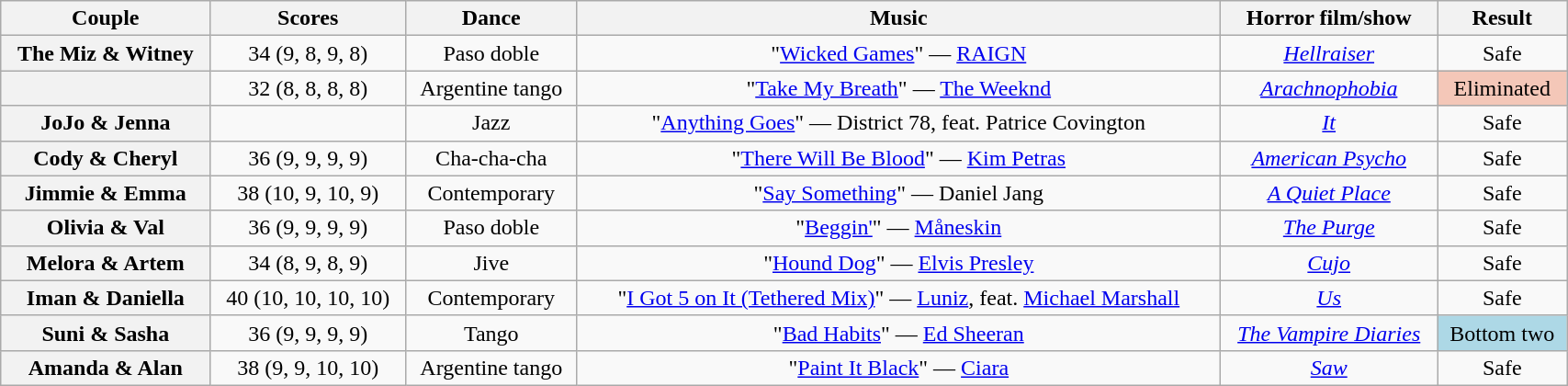<table class="wikitable sortable" style="text-align:center; width: 90%">
<tr>
<th scope="col">Couple</th>
<th scope="col">Scores</th>
<th scope="col" class="unsortable">Dance</th>
<th scope="col" class="unsortable">Music</th>
<th scope="col" class="unsortable">Horror film/show</th>
<th scope="col" class="unsortable">Result</th>
</tr>
<tr>
<th scope="row">The Miz & Witney</th>
<td>34 (9, 8, 9, 8)</td>
<td>Paso doble</td>
<td>"<a href='#'>Wicked Games</a>" — <a href='#'>RAIGN</a></td>
<td><em><a href='#'>Hellraiser</a></em></td>
<td>Safe</td>
</tr>
<tr>
<th scope="row"></th>
<td>32 (8, 8, 8, 8)</td>
<td>Argentine tango</td>
<td>"<a href='#'>Take My Breath</a>" — <a href='#'>The Weeknd</a></td>
<td><em><a href='#'>Arachnophobia</a></em></td>
<td bgcolor=f4c7b8>Eliminated</td>
</tr>
<tr>
<th scope="row">JoJo & Jenna</th>
<td></td>
<td>Jazz</td>
<td>"<a href='#'>Anything Goes</a>" — District 78, feat. Patrice Covington</td>
<td><em><a href='#'>It</a></em></td>
<td>Safe</td>
</tr>
<tr>
<th scope="row">Cody & Cheryl</th>
<td>36 (9, 9, 9, 9)</td>
<td>Cha-cha-cha</td>
<td>"<a href='#'>There Will Be Blood</a>" — <a href='#'>Kim Petras</a></td>
<td><em><a href='#'>American Psycho</a></em></td>
<td>Safe</td>
</tr>
<tr>
<th scope="row">Jimmie & Emma</th>
<td>38 (10, 9, 10, 9)</td>
<td>Contemporary</td>
<td>"<a href='#'>Say Something</a>" — Daniel Jang</td>
<td><em><a href='#'>A Quiet Place</a></em></td>
<td>Safe</td>
</tr>
<tr>
<th scope="row">Olivia & Val</th>
<td>36 (9, 9, 9, 9)</td>
<td>Paso doble</td>
<td>"<a href='#'>Beggin'</a>" — <a href='#'>Måneskin</a></td>
<td><em><a href='#'>The Purge</a></em></td>
<td>Safe</td>
</tr>
<tr>
<th scope="row">Melora & Artem</th>
<td>34 (8, 9, 8, 9)</td>
<td>Jive</td>
<td>"<a href='#'>Hound Dog</a>" — <a href='#'>Elvis Presley</a></td>
<td><em><a href='#'>Cujo</a></em></td>
<td>Safe</td>
</tr>
<tr>
<th scope="row">Iman & Daniella</th>
<td>40 (10, 10, 10, 10)</td>
<td>Contemporary</td>
<td>"<a href='#'>I Got 5 on It (Tethered Mix)</a>" — <a href='#'>Luniz</a>, feat. <a href='#'>Michael Marshall</a></td>
<td><em><a href='#'>Us</a></em></td>
<td>Safe</td>
</tr>
<tr>
<th scope="row">Suni & Sasha</th>
<td>36 (9, 9, 9, 9)</td>
<td>Tango</td>
<td>"<a href='#'>Bad Habits</a>" — <a href='#'>Ed Sheeran</a></td>
<td><em><a href='#'>The Vampire Diaries</a></em></td>
<td bgcolor=lightblue>Bottom two</td>
</tr>
<tr>
<th scope="row">Amanda & Alan</th>
<td>38 (9, 9, 10, 10)</td>
<td>Argentine tango</td>
<td>"<a href='#'>Paint It Black</a>" — <a href='#'>Ciara</a></td>
<td><em><a href='#'>Saw</a></em></td>
<td>Safe</td>
</tr>
</table>
